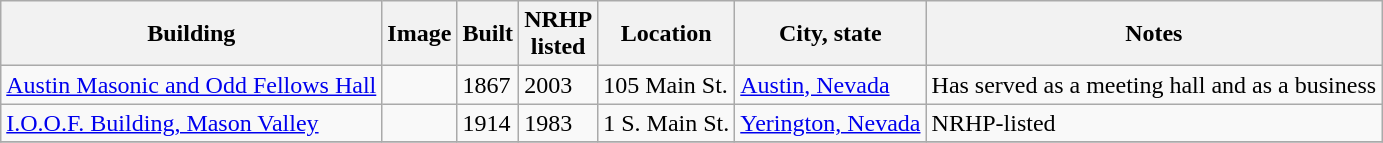<table class="wikitable sortable">
<tr>
<th>Building<br></th>
<th class="unsortable">Image</th>
<th>Built</th>
<th>NRHP<br>listed</th>
<th>Location</th>
<th>City, state</th>
<th class="unsortable">Notes</th>
</tr>
<tr>
<td><a href='#'>Austin Masonic and Odd Fellows Hall</a></td>
<td></td>
<td>1867</td>
<td>2003</td>
<td>105 Main St.<br><small></small></td>
<td><a href='#'>Austin, Nevada</a></td>
<td>Has served as a meeting hall and as a business</td>
</tr>
<tr>
<td><a href='#'>I.O.O.F. Building, Mason Valley</a></td>
<td></td>
<td>1914</td>
<td>1983</td>
<td>1 S. Main St.<br><small></small></td>
<td><a href='#'>Yerington, Nevada</a></td>
<td>NRHP-listed</td>
</tr>
<tr>
</tr>
</table>
